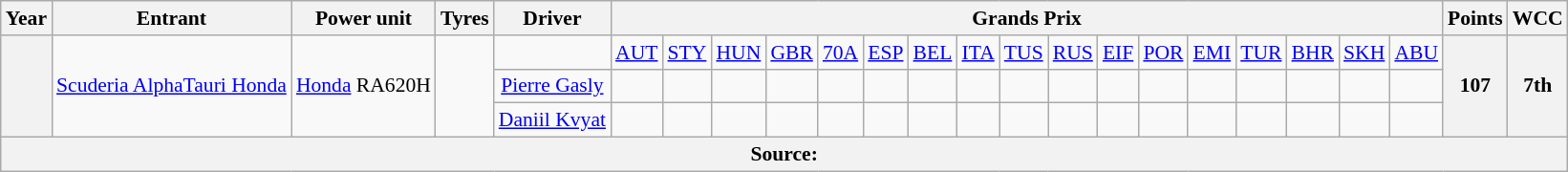<table class="wikitable" style="text-align:center; font-size:90%">
<tr>
<th>Year</th>
<th>Entrant</th>
<th>Power unit</th>
<th>Tyres</th>
<th>Driver</th>
<th colspan="17">Grands Prix</th>
<th>Points</th>
<th>WCC</th>
</tr>
<tr>
<th rowspan="3"></th>
<td rowspan="3"><a href='#'>Scuderia AlphaTauri Honda</a></td>
<td rowspan="3"><a href='#'>Honda</a> RA620H</td>
<td rowspan="3"></td>
<td></td>
<td><a href='#'>AUT</a></td>
<td><a href='#'>STY</a></td>
<td><a href='#'>HUN</a></td>
<td><a href='#'>GBR</a></td>
<td><a href='#'>70A</a></td>
<td><a href='#'>ESP</a></td>
<td><a href='#'>BEL</a></td>
<td><a href='#'>ITA</a></td>
<td><a href='#'>TUS</a></td>
<td><a href='#'>RUS</a></td>
<td><a href='#'>EIF</a></td>
<td><a href='#'>POR</a></td>
<td><a href='#'>EMI</a></td>
<td><a href='#'>TUR</a></td>
<td><a href='#'>BHR</a></td>
<td><a href='#'>SKH</a></td>
<td><a href='#'>ABU</a></td>
<th rowspan="3">107</th>
<th rowspan="3">7th</th>
</tr>
<tr>
<td> <a href='#'>Pierre Gasly</a></td>
<td></td>
<td></td>
<td></td>
<td></td>
<td></td>
<td></td>
<td></td>
<td></td>
<td></td>
<td></td>
<td></td>
<td></td>
<td></td>
<td></td>
<td></td>
<td></td>
<td></td>
</tr>
<tr>
<td> <a href='#'>Daniil Kvyat</a></td>
<td></td>
<td></td>
<td></td>
<td></td>
<td></td>
<td></td>
<td></td>
<td></td>
<td></td>
<td></td>
<td></td>
<td></td>
<td></td>
<td></td>
<td></td>
<td></td>
<td></td>
</tr>
<tr>
<th colspan=24>Source:</th>
</tr>
</table>
